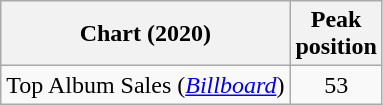<table class="wikitable plainrowheaders" style="text-align:center">
<tr>
<th scope=col>Chart (2020)</th>
<th scope=col>Peak<br>position</th>
</tr>
<tr>
<td>Top Album Sales (<em><a href='#'>Billboard</a></em>)</td>
<td>53</td>
</tr>
</table>
